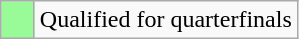<table class="wikitable">
<tr>
<td width=15px bgcolor="#98fb98"></td>
<td>Qualified for quarterfinals</td>
</tr>
</table>
